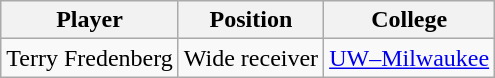<table class="wikitable">
<tr>
<th>Player</th>
<th>Position</th>
<th>College</th>
</tr>
<tr>
<td>Terry Fredenberg</td>
<td>Wide receiver</td>
<td><a href='#'>UW–Milwaukee</a></td>
</tr>
</table>
